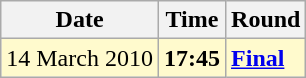<table class="wikitable">
<tr>
<th>Date</th>
<th>Time</th>
<th>Round</th>
</tr>
<tr style=background:lemonchiffon>
<td>14 March 2010</td>
<td><strong>17:45</strong></td>
<td><strong><a href='#'>Final</a></strong></td>
</tr>
</table>
